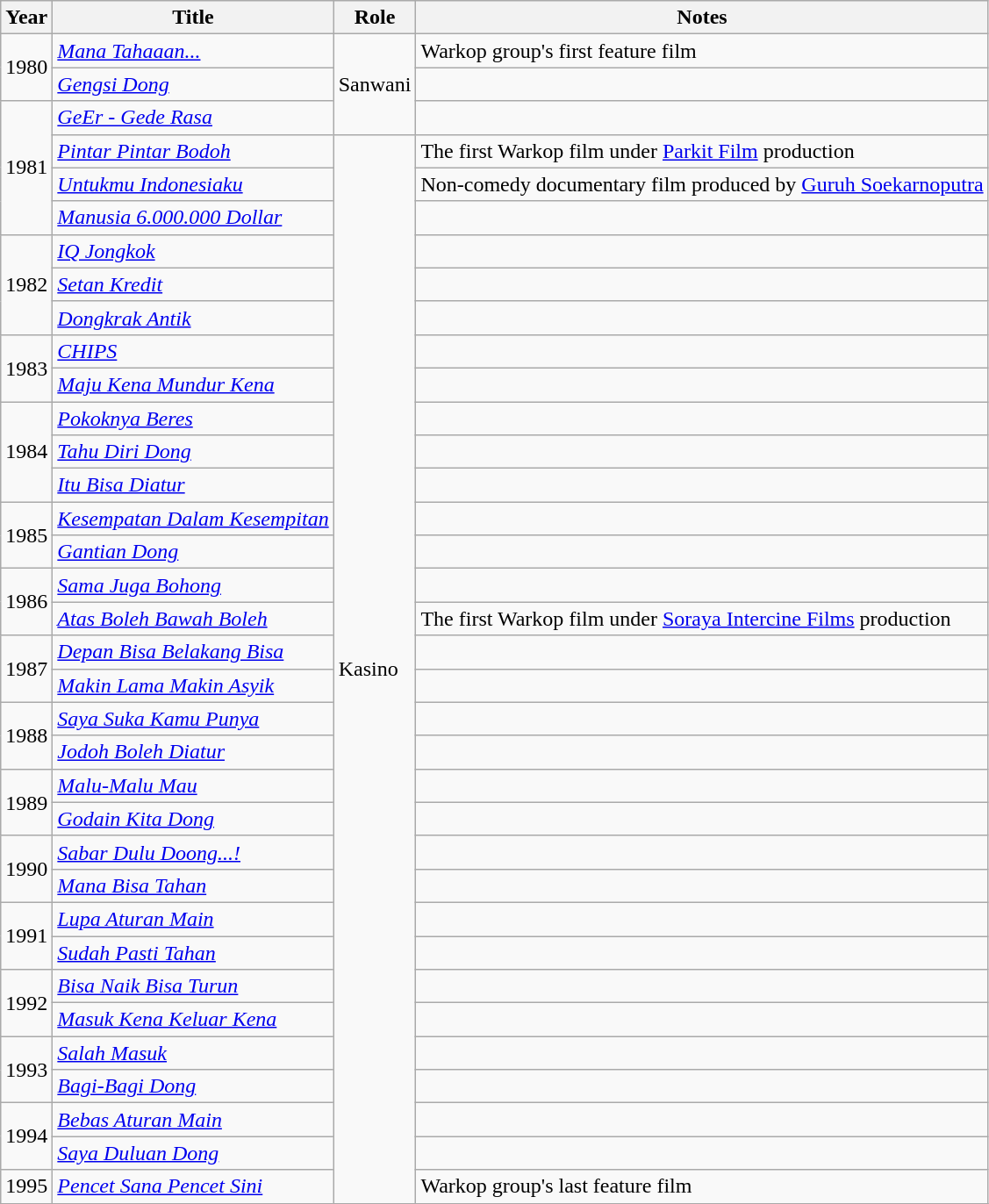<table class="wikitable">
<tr>
<th>Year</th>
<th>Title</th>
<th>Role</th>
<th>Notes</th>
</tr>
<tr>
<td rowspan=2 align=center>1980</td>
<td><em><a href='#'>Mana Tahaaan...</a></em></td>
<td rowspan=3>Sanwani</td>
<td>Warkop group's first feature film</td>
</tr>
<tr>
<td><em><a href='#'>Gengsi Dong</a></em></td>
<td></td>
</tr>
<tr>
<td rowspan=4 align=center>1981</td>
<td><em><a href='#'>GeEr - Gede Rasa</a></em></td>
<td></td>
</tr>
<tr>
<td><em><a href='#'>Pintar Pintar Bodoh</a></em></td>
<td rowspan=32>Kasino</td>
<td>The first Warkop film under <a href='#'>Parkit Film</a> production</td>
</tr>
<tr>
<td><em><a href='#'>Untukmu Indonesiaku</a></em></td>
<td>Non-comedy documentary film produced by <a href='#'>Guruh Soekarnoputra</a></td>
</tr>
<tr>
<td><em><a href='#'>Manusia 6.000.000 Dollar</a></em></td>
</tr>
<tr>
<td rowspan=3 align=center>1982</td>
<td><em><a href='#'>IQ Jongkok</a></em></td>
<td></td>
</tr>
<tr>
<td><em><a href='#'>Setan Kredit</a></em></td>
<td></td>
</tr>
<tr>
<td><em><a href='#'>Dongkrak Antik</a></em></td>
<td></td>
</tr>
<tr>
<td rowspan=2 align=center>1983</td>
<td><em><a href='#'>CHIPS</a></em></td>
<td></td>
</tr>
<tr>
<td><em><a href='#'>Maju Kena Mundur Kena</a></em></td>
<td></td>
</tr>
<tr>
<td rowspan=3 align=center>1984</td>
<td><em><a href='#'>Pokoknya Beres</a></em></td>
<td></td>
</tr>
<tr>
<td><em><a href='#'>Tahu Diri Dong</a></em></td>
<td></td>
</tr>
<tr>
<td><em><a href='#'>Itu Bisa Diatur</a></em></td>
<td></td>
</tr>
<tr>
<td rowspan=2 align=center>1985</td>
<td><em><a href='#'>Kesempatan Dalam Kesempitan</a></em></td>
<td></td>
</tr>
<tr>
<td><em><a href='#'>Gantian Dong</a></em></td>
<td></td>
</tr>
<tr>
<td rowspan=2 align=center>1986</td>
<td><em><a href='#'>Sama Juga Bohong</a></em></td>
<td></td>
</tr>
<tr>
<td><em><a href='#'>Atas Boleh Bawah Boleh</a></em></td>
<td>The first Warkop film under <a href='#'>Soraya Intercine Films</a> production</td>
</tr>
<tr>
<td rowspan=2 align=center>1987</td>
<td><em><a href='#'>Depan Bisa Belakang Bisa</a></em></td>
<td></td>
</tr>
<tr>
<td><em><a href='#'>Makin Lama Makin Asyik</a></em></td>
<td></td>
</tr>
<tr>
<td rowspan=2 align=center>1988</td>
<td><em><a href='#'>Saya Suka Kamu Punya</a></em></td>
<td></td>
</tr>
<tr>
<td><em><a href='#'>Jodoh Boleh Diatur</a></em></td>
<td></td>
</tr>
<tr>
<td rowspan=2 align=center>1989</td>
<td><em><a href='#'>Malu-Malu Mau</a></em></td>
<td></td>
</tr>
<tr>
<td><em><a href='#'>Godain Kita Dong</a></em></td>
<td></td>
</tr>
<tr>
<td rowspan=2 align=center>1990</td>
<td><em><a href='#'>Sabar Dulu Doong...!</a></em></td>
<td></td>
</tr>
<tr>
<td><em><a href='#'>Mana Bisa Tahan</a></em></td>
<td></td>
</tr>
<tr>
<td rowspan=2 align=center>1991</td>
<td><em><a href='#'>Lupa Aturan Main</a></em></td>
<td></td>
</tr>
<tr>
<td><em><a href='#'>Sudah Pasti Tahan</a></em></td>
<td></td>
</tr>
<tr>
<td rowspan=2 align=center>1992</td>
<td><em><a href='#'>Bisa Naik Bisa Turun</a></em></td>
<td></td>
</tr>
<tr>
<td><em><a href='#'>Masuk Kena Keluar Kena</a></em></td>
<td></td>
</tr>
<tr>
<td rowspan=2 align=center>1993</td>
<td><em><a href='#'>Salah Masuk</a></em></td>
<td></td>
</tr>
<tr>
<td><em><a href='#'>Bagi-Bagi Dong</a></em></td>
<td></td>
</tr>
<tr>
<td rowspan=2 align=center>1994</td>
<td><em><a href='#'>Bebas Aturan Main</a></em></td>
<td></td>
</tr>
<tr>
<td><em><a href='#'>Saya Duluan Dong</a></em></td>
<td></td>
</tr>
<tr>
<td align=center>1995</td>
<td><em><a href='#'>Pencet Sana Pencet Sini</a></em></td>
<td>Warkop group's last feature film</td>
</tr>
<tr>
</tr>
</table>
